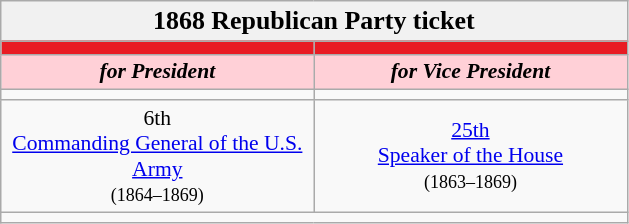<table class="wikitable" style="font-size:90%; text-align:center;">
<tr>
<td style="background:#f1f1f1;" colspan="30"><big><strong>1868 Republican Party ticket</strong></big></td>
</tr>
<tr>
<th style="width:3em; font-size:135%; background:#E81B23; width:200px;"><a href='#'></a></th>
<th style="width:3em; font-size:135%; background:#E81B23; width:200px;"><a href='#'></a></th>
</tr>
<tr style="color:#000; font-size:100%; background:#FFD0D7;">
<td style="width:3em; width:200px;"><strong><em>for President</em></strong></td>
<td style="width:3em; width:200px;"><strong><em>for Vice President</em></strong></td>
</tr>
<tr>
<td></td>
<td></td>
</tr>
<tr>
<td>6th<br><a href='#'>Commanding General of the U.S. Army</a><br><small>(1864–1869)</small></td>
<td><a href='#'>25th</a><br><a href='#'>Speaker of the House</a><br><small>(1863–1869)</small></td>
</tr>
<tr>
<td colspan=2></td>
</tr>
</table>
